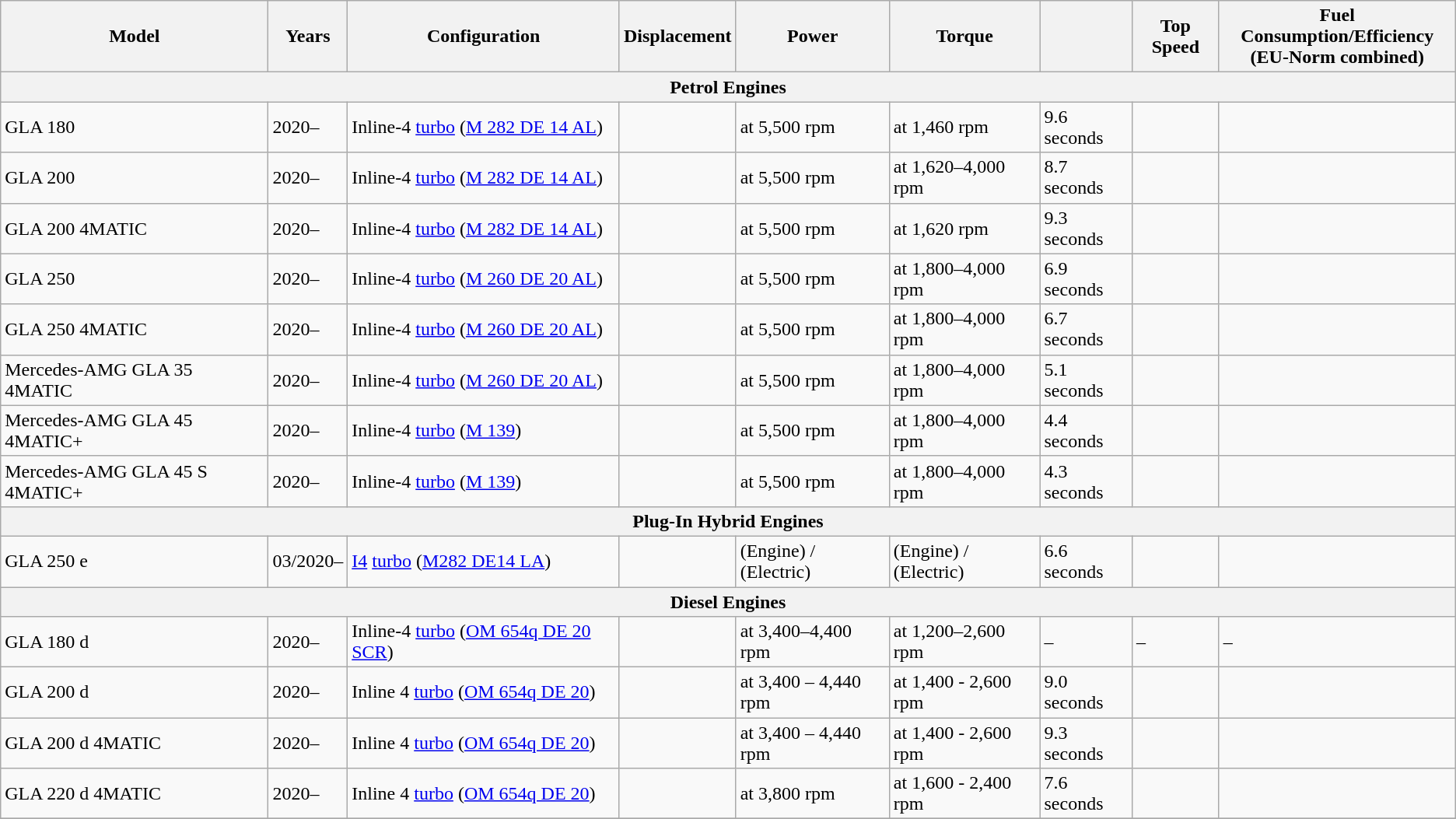<table class="wikitable">
<tr>
<th>Model</th>
<th>Years</th>
<th>Configuration</th>
<th>Displacement</th>
<th>Power</th>
<th>Torque</th>
<th></th>
<th>Top Speed</th>
<th>Fuel Consumption/Efficiency<br>(EU-Norm combined)</th>
</tr>
<tr>
<th colspan="9" style="text-align:center">Petrol Engines</th>
</tr>
<tr>
<td>GLA 180</td>
<td>2020–</td>
<td>Inline-4 <a href='#'>turbo</a> (<a href='#'>M 282 DE 14 AL</a>)</td>
<td></td>
<td> at 5,500 rpm</td>
<td> at 1,460 rpm</td>
<td>9.6 seconds</td>
<td></td>
<td></td>
</tr>
<tr>
<td>GLA 200</td>
<td>2020–</td>
<td>Inline-4 <a href='#'>turbo</a> (<a href='#'>M 282 DE 14 AL</a>)</td>
<td></td>
<td> at 5,500 rpm</td>
<td> at 1,620–4,000 rpm</td>
<td>8.7 seconds</td>
<td></td>
<td></td>
</tr>
<tr>
<td>GLA 200 4MATIC</td>
<td>2020–</td>
<td>Inline-4 <a href='#'>turbo</a> (<a href='#'>M 282 DE 14 AL</a>)</td>
<td></td>
<td> at 5,500 rpm</td>
<td> at 1,620 rpm</td>
<td>9.3 seconds</td>
<td></td>
<td></td>
</tr>
<tr>
<td>GLA 250</td>
<td>2020–</td>
<td>Inline-4 <a href='#'>turbo</a> (<a href='#'>M 260 DE 20 AL</a>)</td>
<td></td>
<td> at 5,500 rpm</td>
<td> at 1,800–4,000 rpm</td>
<td>6.9 seconds</td>
<td></td>
<td></td>
</tr>
<tr>
<td>GLA 250 4MATIC</td>
<td>2020–</td>
<td>Inline-4 <a href='#'>turbo</a> (<a href='#'>M 260 DE 20 AL</a>)</td>
<td></td>
<td> at 5,500 rpm</td>
<td> at 1,800–4,000 rpm</td>
<td>6.7 seconds</td>
<td></td>
<td></td>
</tr>
<tr>
<td>Mercedes-AMG GLA 35 4MATIC</td>
<td>2020–</td>
<td>Inline-4 <a href='#'>turbo</a> (<a href='#'>M 260 DE 20 AL</a>)</td>
<td></td>
<td> at 5,500 rpm</td>
<td> at 1,800–4,000 rpm</td>
<td>5.1 seconds</td>
<td></td>
<td></td>
</tr>
<tr>
<td>Mercedes-AMG GLA 45 4MATIC+</td>
<td>2020–</td>
<td>Inline-4 <a href='#'>turbo</a> (<a href='#'>M 139</a>)</td>
<td></td>
<td> at 5,500 rpm</td>
<td> at 1,800–4,000 rpm</td>
<td>4.4 seconds</td>
<td></td>
<td></td>
</tr>
<tr>
<td>Mercedes-AMG GLA 45 S 4MATIC+</td>
<td>2020–</td>
<td>Inline-4 <a href='#'>turbo</a> (<a href='#'>M 139</a>)</td>
<td></td>
<td> at 5,500 rpm</td>
<td> at 1,800–4,000 rpm</td>
<td>4.3 seconds</td>
<td></td>
<td></td>
</tr>
<tr>
<th colspan="9" style="text-align:center">Plug-In Hybrid Engines</th>
</tr>
<tr>
<td>GLA 250 e</td>
<td>03/2020–</td>
<td><a href='#'>I4</a> <a href='#'>turbo</a> (<a href='#'>M282 DE14 LA</a>)</td>
<td></td>
<td>(Engine) /  (Electric)</td>
<td>(Engine) /  (Electric)</td>
<td>6.6 seconds</td>
<td></td>
<td></td>
</tr>
<tr>
<th colspan="9" style="text-align:center">Diesel Engines</th>
</tr>
<tr>
<td>GLA 180 d</td>
<td>2020–</td>
<td>Inline-4 <a href='#'>turbo</a> (<a href='#'>OM 654q DE 20 SCR</a>)</td>
<td></td>
<td> at 3,400–4,400 rpm</td>
<td> at 1,200–2,600 rpm</td>
<td>–</td>
<td>–</td>
<td>–</td>
</tr>
<tr>
<td>GLA 200 d</td>
<td>2020–</td>
<td>Inline 4 <a href='#'>turbo</a> (<a href='#'>OM 654q DE 20</a>)</td>
<td></td>
<td> at 3,400 – 4,440 rpm</td>
<td> at 1,400 - 2,600 rpm</td>
<td>9.0 seconds</td>
<td></td>
<td></td>
</tr>
<tr>
<td>GLA 200 d 4MATIC</td>
<td>2020–</td>
<td>Inline 4 <a href='#'>turbo</a> (<a href='#'>OM 654q DE 20</a>)</td>
<td></td>
<td> at 3,400 – 4,440 rpm</td>
<td> at 1,400 - 2,600 rpm</td>
<td>9.3 seconds</td>
<td></td>
<td></td>
</tr>
<tr>
<td>GLA 220 d 4MATIC</td>
<td>2020–</td>
<td>Inline 4 <a href='#'>turbo</a> (<a href='#'>OM 654q DE 20</a>)</td>
<td></td>
<td> at 3,800 rpm</td>
<td> at 1,600 - 2,400 rpm</td>
<td>7.6 seconds</td>
<td></td>
<td></td>
</tr>
<tr>
</tr>
</table>
